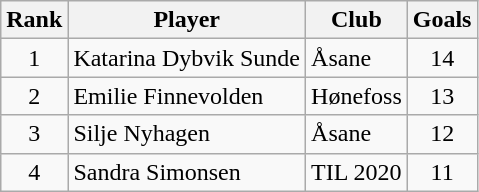<table class="wikitable" style="text-align:center">
<tr>
<th>Rank</th>
<th>Player</th>
<th>Club</th>
<th>Goals</th>
</tr>
<tr>
<td rowspan="1">1</td>
<td align="left"> Katarina Dybvik Sunde</td>
<td align="left">Åsane</td>
<td rowspan="1">14</td>
</tr>
<tr>
<td rowspan="1">2</td>
<td align="left"> Emilie Finnevolden</td>
<td align="left">Hønefoss</td>
<td rowspan="1">13</td>
</tr>
<tr>
<td rowspan="1">3</td>
<td align="left"> Silje Nyhagen</td>
<td align="left">Åsane</td>
<td rowspan="1">12</td>
</tr>
<tr>
<td rowspan="1">4</td>
<td align="left"> Sandra Simonsen</td>
<td align="left">TIL 2020</td>
<td rowspan="1">11</td>
</tr>
</table>
